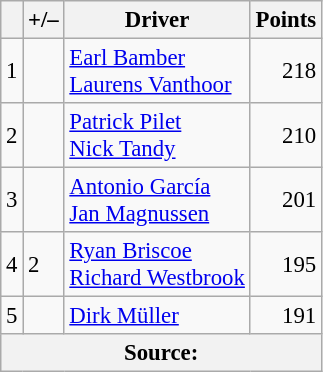<table class="wikitable" style="font-size: 95%;">
<tr>
<th scope="col"></th>
<th scope="col">+/–</th>
<th scope="col">Driver</th>
<th scope="col">Points</th>
</tr>
<tr>
<td align=center>1</td>
<td align="left"></td>
<td> <a href='#'>Earl Bamber</a><br> <a href='#'>Laurens Vanthoor</a></td>
<td align=right>218</td>
</tr>
<tr>
<td align=center>2</td>
<td align="left"></td>
<td> <a href='#'>Patrick Pilet</a><br> <a href='#'>Nick Tandy</a></td>
<td align=right>210</td>
</tr>
<tr>
<td align=center>3</td>
<td align="left"></td>
<td> <a href='#'>Antonio García</a><br> <a href='#'>Jan Magnussen</a></td>
<td align=right>201</td>
</tr>
<tr>
<td align=center>4</td>
<td align="left"> 2</td>
<td> <a href='#'>Ryan Briscoe</a><br> <a href='#'>Richard Westbrook</a></td>
<td align=right>195</td>
</tr>
<tr>
<td align=center>5</td>
<td align="left"></td>
<td> <a href='#'>Dirk Müller</a></td>
<td align=right>191</td>
</tr>
<tr>
<th colspan=5>Source:</th>
</tr>
</table>
